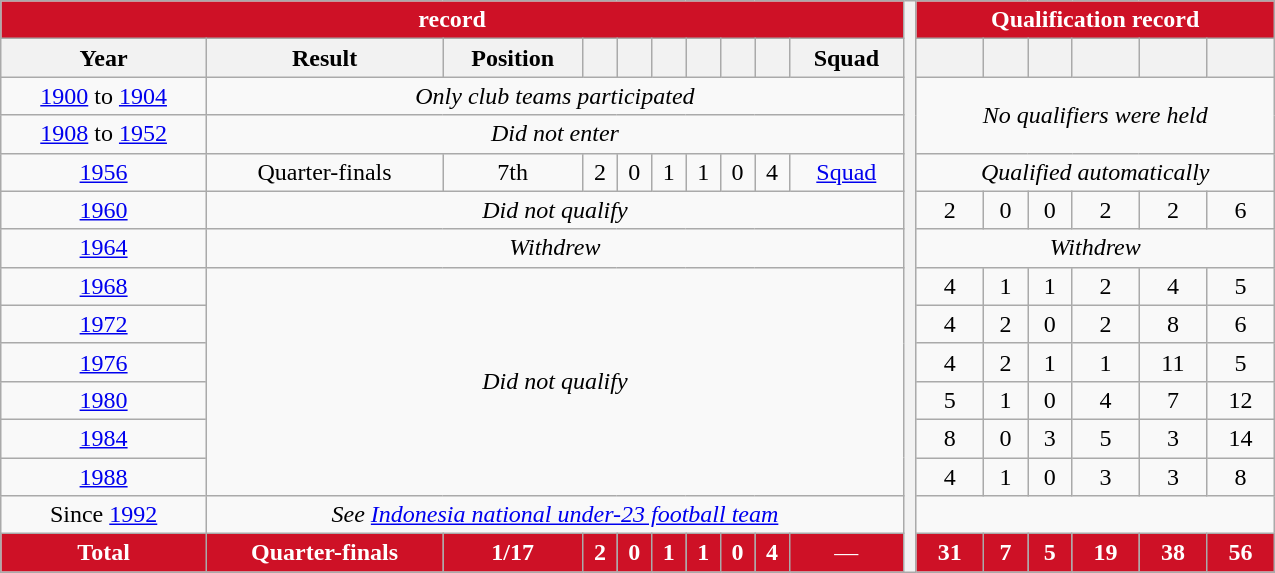<table class="wikitable" style="text-align: center; width: 850px;">
<tr>
<th colspan="10" style="background-color: #CE1126; color: #FFFFFF;"><a href='#'></a> record</th>
<th style="width: 1%;" rowspan=15></th>
<th colspan=7 style="background-color: #CE1126; color: #FFFFFF;">Qualification record</th>
</tr>
<tr>
<th>Year</th>
<th>Result</th>
<th>Position</th>
<th></th>
<th></th>
<th></th>
<th></th>
<th></th>
<th></th>
<th>Squad</th>
<th></th>
<th></th>
<th></th>
<th></th>
<th></th>
<th></th>
</tr>
<tr>
<td><a href='#'>1900</a> to <a href='#'>1904</a></td>
<td colspan=9><em>Only club teams participated</em></td>
<td colspan=6 rowspan=2><em>No qualifiers were held</em></td>
</tr>
<tr>
<td><a href='#'>1908</a> to <a href='#'>1952</a></td>
<td colspan=9><em>Did not enter</em></td>
</tr>
<tr>
<td> <a href='#'>1956</a></td>
<td>Quarter-finals</td>
<td>7th</td>
<td>2</td>
<td>0</td>
<td>1</td>
<td>1</td>
<td>0</td>
<td>4</td>
<td><a href='#'>Squad</a></td>
<td colspan=6><em>Qualified automatically</em></td>
</tr>
<tr>
<td> <a href='#'>1960</a></td>
<td colspan=9><em>Did not qualify</em></td>
<td>2</td>
<td>0</td>
<td>0</td>
<td>2</td>
<td>2</td>
<td>6</td>
</tr>
<tr>
<td> <a href='#'>1964</a></td>
<td colspan=9><em>Withdrew</em></td>
<td colspan=6><em>Withdrew</em></td>
</tr>
<tr>
<td> <a href='#'>1968</a></td>
<td colspan=9 rowspan=6><em>Did not qualify</em></td>
<td>4</td>
<td>1</td>
<td>1</td>
<td>2</td>
<td>4</td>
<td>5</td>
</tr>
<tr>
<td> <a href='#'>1972</a></td>
<td>4</td>
<td>2</td>
<td>0</td>
<td>2</td>
<td>8</td>
<td>6</td>
</tr>
<tr>
<td> <a href='#'>1976</a></td>
<td>4</td>
<td>2</td>
<td>1</td>
<td>1</td>
<td>11</td>
<td>5</td>
</tr>
<tr>
<td> <a href='#'>1980</a></td>
<td>5</td>
<td>1</td>
<td>0</td>
<td>4</td>
<td>7</td>
<td>12</td>
</tr>
<tr>
<td> <a href='#'>1984</a></td>
<td>8</td>
<td>0</td>
<td>3</td>
<td>5</td>
<td>3</td>
<td>14</td>
</tr>
<tr>
<td> <a href='#'>1988</a></td>
<td>4</td>
<td>1</td>
<td>0</td>
<td>3</td>
<td>3</td>
<td>8</td>
</tr>
<tr>
<td>Since <a href='#'>1992</a></td>
<td colspan=9><em>See <a href='#'>Indonesia national under-23 football team</a></em></td>
</tr>
<tr style="background-color: #CE1126; color: #FFFFFF;" |>
<td><strong>Total</strong></td>
<td><strong>Quarter-finals</strong></td>
<td><strong>1/17</strong></td>
<td><strong>2</strong></td>
<td><strong>0</strong></td>
<td><strong>1</strong></td>
<td><strong>1</strong></td>
<td><strong>0</strong></td>
<td><strong>4</strong></td>
<td>—</td>
<td><strong>31</strong></td>
<td><strong>7</strong></td>
<td><strong>5</strong></td>
<td><strong>19</strong></td>
<td><strong>38</strong></td>
<td><strong>56</strong></td>
</tr>
</table>
